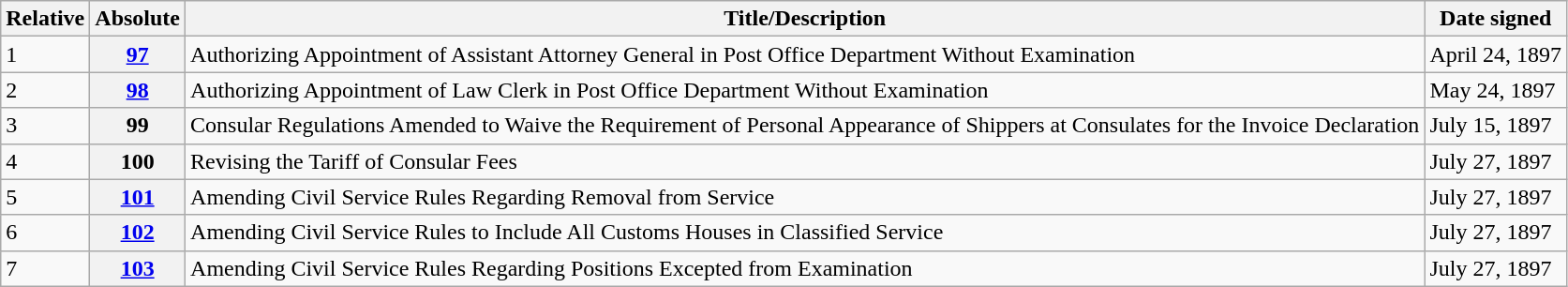<table class="wikitable">
<tr>
<th>Relative </th>
<th>Absolute </th>
<th>Title/Description</th>
<th>Date signed</th>
</tr>
<tr>
<td>1</td>
<th><a href='#'>97</a></th>
<td>Authorizing Appointment of Assistant Attorney General in Post Office Department Without Examination</td>
<td>April 24, 1897</td>
</tr>
<tr>
<td>2</td>
<th><a href='#'>98</a></th>
<td>Authorizing Appointment of Law Clerk in Post Office Department Without Examination</td>
<td>May 24, 1897</td>
</tr>
<tr>
<td>3</td>
<th>99</th>
<td>Consular Regulations Amended to Waive the Requirement of Personal Appearance of Shippers at Consulates for the Invoice Declaration</td>
<td>July 15, 1897</td>
</tr>
<tr>
<td>4</td>
<th>100</th>
<td>Revising the Tariff of Consular Fees</td>
<td>July 27, 1897</td>
</tr>
<tr>
<td>5</td>
<th><a href='#'>101</a></th>
<td>Amending Civil Service Rules Regarding Removal from Service</td>
<td>July 27, 1897</td>
</tr>
<tr>
<td>6</td>
<th><a href='#'>102</a></th>
<td>Amending Civil Service Rules to Include All Customs Houses in Classified Service</td>
<td>July 27, 1897</td>
</tr>
<tr>
<td>7</td>
<th><a href='#'>103</a></th>
<td>Amending Civil Service Rules Regarding Positions Excepted from Examination</td>
<td>July 27, 1897</td>
</tr>
</table>
